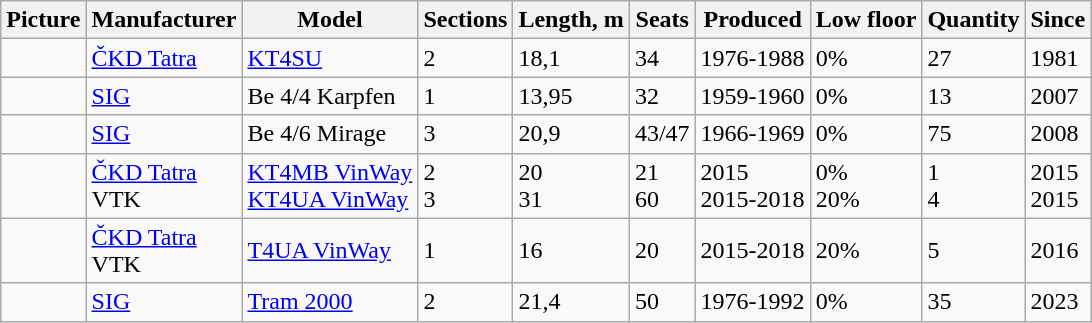<table class="wikitable sortable">
<tr>
<th>Picture</th>
<th>Manufacturer</th>
<th>Model</th>
<th>Sections</th>
<th>Length, m</th>
<th>Seats</th>
<th>Produced</th>
<th>Low floor</th>
<th>Quantity</th>
<th>Since</th>
</tr>
<tr>
<td></td>
<td> <a href='#'>ČKD Tatra</a></td>
<td><a href='#'>KT4SU</a></td>
<td>2</td>
<td>18,1</td>
<td>34</td>
<td>1976-1988</td>
<td>0%</td>
<td>27</td>
<td>1981</td>
</tr>
<tr>
<td></td>
<td> <a href='#'>SIG</a></td>
<td>Be 4/4 Karpfen</td>
<td>1</td>
<td>13,95</td>
<td>32</td>
<td>1959-1960</td>
<td>0%</td>
<td>13</td>
<td>2007</td>
</tr>
<tr>
<td></td>
<td> <a href='#'>SIG</a></td>
<td>Be 4/6 Mirage</td>
<td>3</td>
<td>20,9</td>
<td>43/47</td>
<td>1966-1969</td>
<td>0%</td>
<td>75</td>
<td>2008</td>
</tr>
<tr>
<td></td>
<td> <a href='#'>ČKD Tatra</a><br> VTK</td>
<td><a href='#'>KT4MB VinWay</a><br><a href='#'>KT4UA VinWay</a></td>
<td>2<br>3</td>
<td>20<br>31</td>
<td>21<br>60</td>
<td>2015<br>2015-2018</td>
<td>0%<br>20%</td>
<td>1<br>4</td>
<td>2015<br>2015</td>
</tr>
<tr>
<td></td>
<td> <a href='#'>ČKD Tatra</a><br> VTK</td>
<td><a href='#'>T4UA VinWay</a></td>
<td>1</td>
<td>16</td>
<td>20</td>
<td>2015-2018</td>
<td>20%</td>
<td>5</td>
<td>2016</td>
</tr>
<tr>
<td></td>
<td> <a href='#'>SIG</a></td>
<td><a href='#'>Tram 2000</a></td>
<td>2</td>
<td>21,4</td>
<td>50</td>
<td>1976-1992</td>
<td>0%</td>
<td>35</td>
<td>2023</td>
</tr>
</table>
